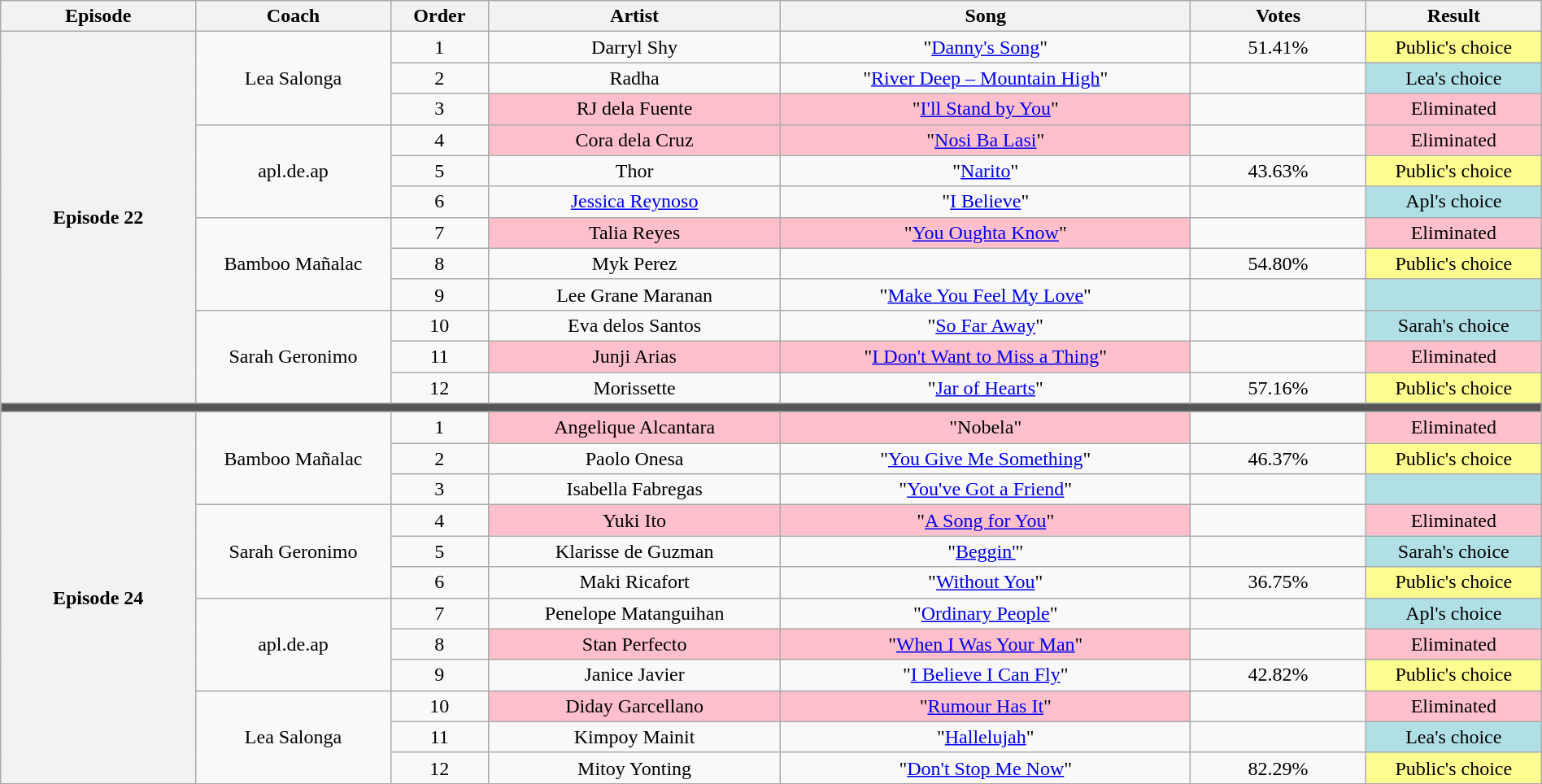<table class="wikitable" style="text-align:center; width:100%;">
<tr>
<th style="width:10%;">Episode</th>
<th style="width:10%;">Coach</th>
<th style="width:05%;">Order</th>
<th style="width:15%;">Artist</th>
<th style="width:21%;">Song</th>
<th style="width:9%;">Votes</th>
<th style="width:9%;">Result</th>
</tr>
<tr>
<th rowspan="12">Episode 22<br><small></small></th>
<td rowspan="3">Lea Salonga</td>
<td>1</td>
<td>Darryl Shy</td>
<td>"<a href='#'>Danny's Song</a>"</td>
<td>51.41%</td>
<td style="background:#fdfc8f;">Public's choice</td>
</tr>
<tr>
<td>2</td>
<td>Radha</td>
<td>"<a href='#'>River Deep – Mountain High</a>"</td>
<td></td>
<td style="background:#B0E0E6;">Lea's choice</td>
</tr>
<tr>
<td>3</td>
<td style="background:pink;">RJ dela Fuente</td>
<td style="background:pink;">"<a href='#'>I'll Stand by You</a>"</td>
<td></td>
<td style="background:pink;">Eliminated</td>
</tr>
<tr>
<td rowspan="3">apl.de.ap</td>
<td>4</td>
<td style="background:pink;">Cora dela Cruz</td>
<td style="background:pink;">"<a href='#'>Nosi Ba Lasi</a>"</td>
<td></td>
<td style="background:pink;">Eliminated</td>
</tr>
<tr>
<td>5</td>
<td>Thor</td>
<td>"<a href='#'>Narito</a>"</td>
<td>43.63%</td>
<td style="background:#fdfc8f;">Public's choice</td>
</tr>
<tr>
<td>6</td>
<td><a href='#'>Jessica Reynoso</a></td>
<td>"<a href='#'>I Believe</a>"</td>
<td></td>
<td style="background:#B0E0E6;">Apl's choice</td>
</tr>
<tr>
<td rowspan="3" scope="row">Bamboo Mañalac</td>
<td>7</td>
<td style="background:pink;">Talia Reyes</td>
<td style="background:pink;">"<a href='#'>You Oughta Know</a>"</td>
<td></td>
<td style="background:pink;">Eliminated</td>
</tr>
<tr>
<td>8</td>
<td>Myk Perez</td>
<td></td>
<td>54.80%</td>
<td style="background:#fdfc8f;">Public's choice</td>
</tr>
<tr>
<td>9</td>
<td>Lee Grane Maranan</td>
<td>"<a href='#'>Make You Feel My Love</a>"</td>
<td></td>
<td style="background:#B0E0E6;"></td>
</tr>
<tr>
<td rowspan="3">Sarah Geronimo</td>
<td>10</td>
<td>Eva delos Santos</td>
<td>"<a href='#'>So Far Away</a>"</td>
<td></td>
<td style="background:#B0E0E6;">Sarah's choice</td>
</tr>
<tr>
<td>11</td>
<td style="background:pink;">Junji Arias</td>
<td style="background:pink;">"<a href='#'>I Don't Want to Miss a Thing</a>"</td>
<td></td>
<td style="background:pink;">Eliminated</td>
</tr>
<tr>
<td>12</td>
<td>Morissette</td>
<td>"<a href='#'>Jar of Hearts</a>"</td>
<td>57.16%</td>
<td style="background:#fdfc8f;">Public's choice</td>
</tr>
<tr>
<td colspan="7" style="background:#555;"></td>
</tr>
<tr>
<th rowspan="12">Episode 24<br><small></small></th>
<td rowspan="3">Bamboo Mañalac</td>
<td>1</td>
<td style="background:pink;">Angelique Alcantara</td>
<td style="background:pink;">"Nobela"</td>
<td></td>
<td style="background:pink;">Eliminated</td>
</tr>
<tr>
<td>2</td>
<td>Paolo Onesa</td>
<td>"<a href='#'>You Give Me Something</a>"</td>
<td>46.37%</td>
<td style="background:#fdfc8f;">Public's choice</td>
</tr>
<tr>
<td>3</td>
<td>Isabella Fabregas</td>
<td>"<a href='#'>You've Got a Friend</a>"</td>
<td></td>
<td style="background:#B0E0E6;"></td>
</tr>
<tr>
<td rowspan="3">Sarah Geronimo</td>
<td>4</td>
<td style="background:pink;">Yuki Ito</td>
<td style="background:pink;">"<a href='#'>A Song for You</a>"</td>
<td></td>
<td style="background:pink;">Eliminated</td>
</tr>
<tr>
<td>5</td>
<td>Klarisse de Guzman</td>
<td>"<a href='#'>Beggin'</a>"</td>
<td></td>
<td style="background:#B0E0E6;">Sarah's choice</td>
</tr>
<tr>
<td>6</td>
<td>Maki Ricafort</td>
<td>"<a href='#'>Without You</a>"</td>
<td>36.75%</td>
<td style="background:#fdfc8f;">Public's choice</td>
</tr>
<tr>
<td rowspan="3">apl.de.ap</td>
<td>7</td>
<td>Penelope Matanguihan</td>
<td>"<a href='#'>Ordinary People</a>"</td>
<td></td>
<td style="background:#B0E0E6;">Apl's choice</td>
</tr>
<tr>
<td>8</td>
<td style="background:pink;">Stan Perfecto</td>
<td style="background:pink;">"<a href='#'>When I Was Your Man</a>"</td>
<td></td>
<td style="background:pink;">Eliminated</td>
</tr>
<tr>
<td>9</td>
<td>Janice Javier</td>
<td>"<a href='#'>I Believe I Can Fly</a>"</td>
<td>42.82%</td>
<td style="background:#fdfc8f;">Public's choice</td>
</tr>
<tr>
<td rowspan="3">Lea Salonga</td>
<td>10</td>
<td style="background:pink;">Diday Garcellano</td>
<td style="background:pink;">"<a href='#'>Rumour Has It</a>"</td>
<td></td>
<td style="background:pink;">Eliminated</td>
</tr>
<tr>
<td>11</td>
<td>Kimpoy Mainit</td>
<td>"<a href='#'>Hallelujah</a>"</td>
<td></td>
<td style="background:#B0E0E6;">Lea's choice</td>
</tr>
<tr>
<td>12</td>
<td>Mitoy Yonting</td>
<td>"<a href='#'>Don't Stop Me Now</a>"</td>
<td>82.29%</td>
<td style="background:#fdfc8f;">Public's choice</td>
</tr>
</table>
